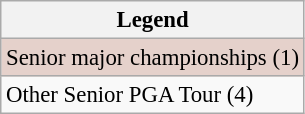<table class="wikitable" style="font-size:95%;">
<tr>
<th>Legend</th>
</tr>
<tr style="background:#e5d1cb;">
<td>Senior major championships (1)</td>
</tr>
<tr>
<td>Other Senior PGA Tour (4)</td>
</tr>
</table>
